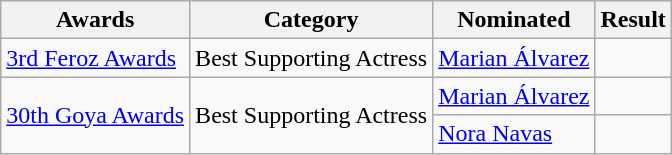<table class=wikitable>
<tr>
<th>Awards</th>
<th>Category</th>
<th>Nominated</th>
<th>Result</th>
</tr>
<tr>
<td><a href='#'>3rd Feroz Awards</a></td>
<td>Best Supporting Actress</td>
<td><a href='#'>Marian Álvarez</a></td>
<td></td>
</tr>
<tr>
<td rowspan=2><a href='#'>30th Goya Awards</a></td>
<td rowspan=2>Best Supporting Actress</td>
<td><a href='#'>Marian Álvarez</a></td>
<td></td>
</tr>
<tr>
<td><a href='#'>Nora Navas</a></td>
<td></td>
</tr>
</table>
